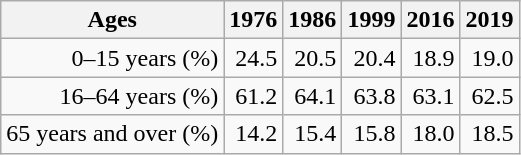<table class="wikitable" style="text-align:right;">
<tr>
<th scope="col">Ages</th>
<th scope="col">1976</th>
<th scope="col">1986</th>
<th scope="col">1999</th>
<th scope="col">2016</th>
<th scope="col">2019</th>
</tr>
<tr>
<td>0–15 years (%)</td>
<td>24.5</td>
<td>20.5</td>
<td>20.4</td>
<td>18.9</td>
<td>19.0</td>
</tr>
<tr>
<td>16–64 years (%)</td>
<td>61.2</td>
<td>64.1</td>
<td>63.8</td>
<td>63.1</td>
<td>62.5</td>
</tr>
<tr>
<td>65 years and over (%)</td>
<td>14.2</td>
<td>15.4</td>
<td>15.8</td>
<td>18.0</td>
<td>18.5</td>
</tr>
</table>
